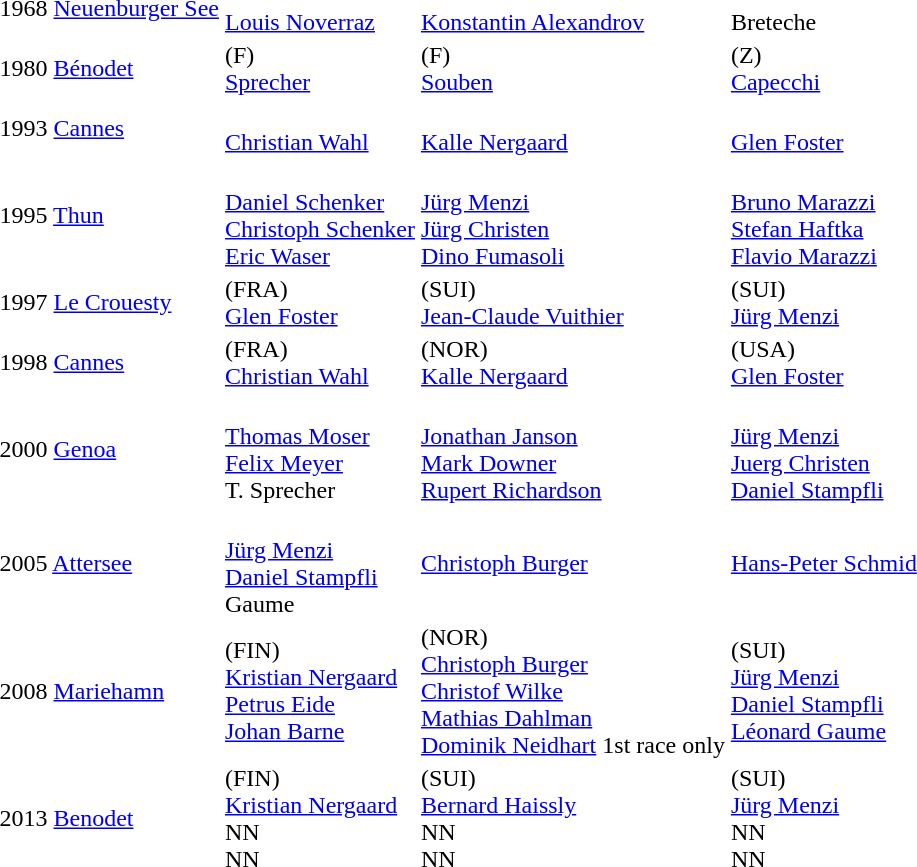<table>
<tr>
<td>1968 <a href='#'>Neuenburger See</a></td>
<td><br><a href='#'>Louis Noverraz</a></td>
<td><br><a href='#'>Konstantin Alexandrov</a></td>
<td><br>Breteche</td>
</tr>
<tr>
<td>1980  <a href='#'>Bénodet</a></td>
<td> (F) <br> <a href='#'>Sprecher</a></td>
<td> (F) <br> <a href='#'>Souben</a></td>
<td> (Z) <br> <a href='#'>Capecchi</a></td>
</tr>
<tr>
<td>1993 <a href='#'>Cannes</a></td>
<td><br><a href='#'>Christian Wahl</a></td>
<td><br><a href='#'>Kalle Nergaard</a></td>
<td><br><a href='#'>Glen Foster</a></td>
</tr>
<tr>
<td>1995 <a href='#'>Thun</a></td>
<td><br><a href='#'>Daniel Schenker</a><br><a href='#'>Christoph Schenker</a><br><a href='#'>Eric Waser</a></td>
<td><br><a href='#'>Jürg Menzi</a><br><a href='#'>Jürg Christen</a><br><a href='#'>Dino Fumasoli</a></td>
<td><br><a href='#'>Bruno Marazzi</a><br><a href='#'>Stefan Haftka</a><br><a href='#'>Flavio Marazzi</a></td>
</tr>
<tr>
<td>1997 <a href='#'>Le Crouesty</a></td>
<td> (FRA) <br> <a href='#'>Glen Foster</a></td>
<td> (SUI) <br> <a href='#'>Jean-Claude Vuithier</a></td>
<td> (SUI) <br> <a href='#'>Jürg Menzi</a></td>
</tr>
<tr>
<td>1998 <a href='#'>Cannes</a></td>
<td> (FRA) <br> <a href='#'>Christian Wahl</a></td>
<td> (NOR) <br> <a href='#'>Kalle Nergaard</a></td>
<td> (USA) <br> <a href='#'>Glen Foster</a></td>
</tr>
<tr>
<td>2000 <a href='#'>Genoa</a></td>
<td><br><a href='#'>Thomas Moser</a><br><a href='#'>Felix Meyer</a><br>T. Sprecher</td>
<td><br><a href='#'>Jonathan Janson</a><br><a href='#'>Mark Downer</a><br><a href='#'>Rupert Richardson</a></td>
<td><br><a href='#'>Jürg Menzi</a><br><a href='#'>Juerg Christen</a><br><a href='#'>Daniel Stampfli</a></td>
</tr>
<tr>
<td>2005 <a href='#'>Attersee</a></td>
<td><br><a href='#'>Jürg Menzi</a><br><a href='#'>Daniel Stampfli</a><br>Gaume</td>
<td><br> <a href='#'>Christoph Burger</a> <br><br></td>
<td> <br> <a href='#'>Hans-Peter Schmid</a><br><br></td>
</tr>
<tr>
<td>2008 <a href='#'>Mariehamn</a></td>
<td> (FIN) <br> <a href='#'>Kristian Nergaard</a><br><a href='#'>Petrus Eide</a><br><a href='#'>Johan Barne</a></td>
<td> (NOR) <br> <a href='#'>Christoph Burger</a><br><a href='#'>Christof Wilke</a><br><a href='#'>Mathias Dahlman</a><br><a href='#'>Dominik Neidhart</a> 1st race only</td>
<td> (SUI) <br> <a href='#'>Jürg Menzi</a><br><a href='#'>Daniel Stampfli</a><br><a href='#'>Léonard Gaume</a></td>
</tr>
<tr>
<td>2013 <a href='#'>Benodet</a></td>
<td> (FIN) <br> <a href='#'>Kristian Nergaard</a><br>NN<br>NN</td>
<td> (SUI) <br> <a href='#'>Bernard Haissly</a><br>NN<br>NN</td>
<td> (SUI) <br> <a href='#'>Jürg Menzi</a><br>NN<br>NN</td>
</tr>
</table>
